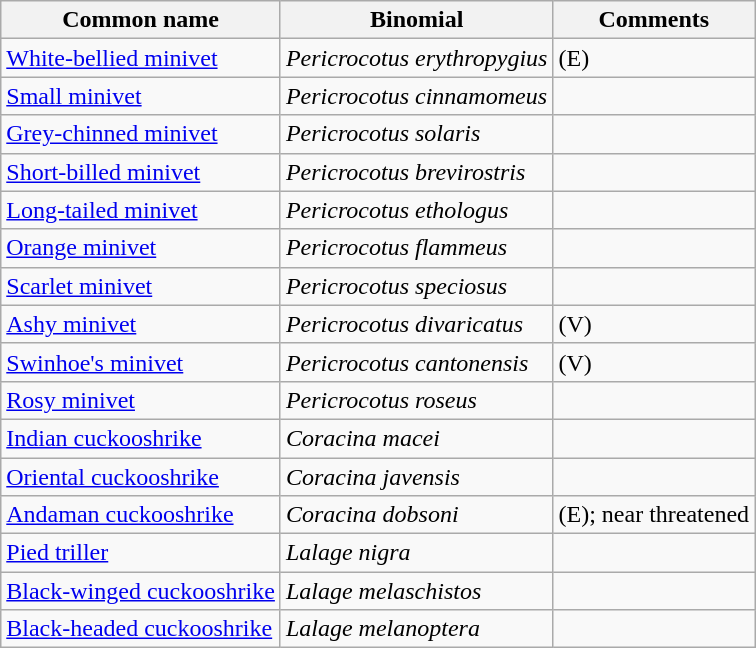<table class="wikitable">
<tr>
<th>Common name</th>
<th>Binomial</th>
<th>Comments</th>
</tr>
<tr>
<td><a href='#'>White-bellied minivet</a></td>
<td><em>Pericrocotus erythropygius</em></td>
<td>(E)</td>
</tr>
<tr>
<td><a href='#'>Small minivet</a></td>
<td><em>Pericrocotus cinnamomeus</em></td>
<td></td>
</tr>
<tr>
<td><a href='#'>Grey-chinned minivet</a></td>
<td><em>Pericrocotus solaris</em></td>
<td></td>
</tr>
<tr>
<td><a href='#'>Short-billed minivet</a></td>
<td><em>Pericrocotus brevirostris</em></td>
<td></td>
</tr>
<tr>
<td><a href='#'>Long-tailed minivet</a></td>
<td><em>Pericrocotus ethologus</em></td>
<td></td>
</tr>
<tr>
<td><a href='#'>Orange minivet</a></td>
<td><em>Pericrocotus flammeus</em></td>
<td></td>
</tr>
<tr>
<td><a href='#'>Scarlet minivet</a></td>
<td><em>Pericrocotus speciosus</em></td>
<td></td>
</tr>
<tr>
<td><a href='#'>Ashy minivet</a></td>
<td><em>Pericrocotus divaricatus</em></td>
<td>(V)</td>
</tr>
<tr>
<td><a href='#'>Swinhoe's minivet</a></td>
<td><em>Pericrocotus cantonensis</em></td>
<td>(V)</td>
</tr>
<tr>
<td><a href='#'>Rosy minivet</a></td>
<td><em>Pericrocotus roseus</em></td>
<td></td>
</tr>
<tr>
<td><a href='#'>Indian cuckooshrike</a></td>
<td><em>Coracina macei</em></td>
<td></td>
</tr>
<tr>
<td><a href='#'>Oriental cuckooshrike</a></td>
<td><em>Coracina javensis</em></td>
<td></td>
</tr>
<tr>
<td><a href='#'>Andaman cuckooshrike</a></td>
<td><em>Coracina dobsoni</em></td>
<td>(E); near threatened</td>
</tr>
<tr>
<td><a href='#'>Pied triller</a></td>
<td><em>Lalage nigra</em></td>
<td></td>
</tr>
<tr>
<td><a href='#'>Black-winged cuckooshrike</a></td>
<td><em>Lalage melaschistos</em></td>
<td></td>
</tr>
<tr>
<td><a href='#'>Black-headed cuckooshrike</a></td>
<td><em>Lalage melanoptera</em></td>
<td></td>
</tr>
</table>
